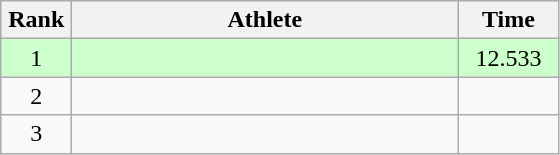<table class=wikitable style="text-align:center">
<tr>
<th width=40>Rank</th>
<th width=250>Athlete</th>
<th width=60>Time</th>
</tr>
<tr bgcolor="ccffcc">
<td>1</td>
<td align=left></td>
<td>12.533</td>
</tr>
<tr>
<td>2</td>
<td align=left></td>
<td></td>
</tr>
<tr>
<td>3</td>
<td align=left></td>
<td></td>
</tr>
</table>
